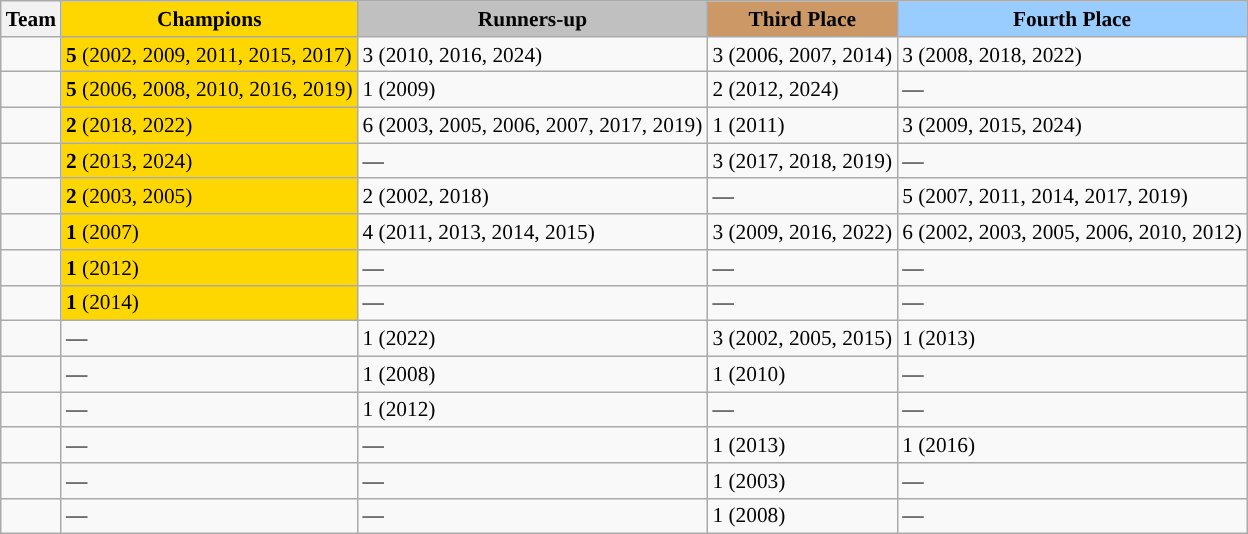<table class="wikitable" style="font-size: 89%;">
<tr>
<th>Team</th>
<th style="background:gold;">Champions</th>
<th style="background:silver;">Runners-up</th>
<th style="background:#c96;">Third Place</th>
<th style="background:#9acdff;">Fourth Place</th>
</tr>
<tr>
<td align=left></td>
<td style="background-color:gold;"><strong>5</strong> (2002, 2009, 2011, 2015, 2017)</td>
<td>3 (2010, 2016, 2024)</td>
<td>3 (2006, 2007, 2014)</td>
<td>3 (2008, 2018, 2022)</td>
</tr>
<tr>
<td align=left></td>
<td style="background-color:gold;"><strong>5</strong> (2006, 2008, 2010, 2016, 2019)</td>
<td>1 (2009)</td>
<td>2 (2012, 2024)</td>
<td>—</td>
</tr>
<tr>
<td align=left></td>
<td style="background-color:gold;"><strong>2</strong> (2018, 2022)</td>
<td>6 (2003, 2005, 2006, 2007, 2017, 2019)</td>
<td>1 (2011)</td>
<td>3 (2009, 2015, 2024)</td>
</tr>
<tr>
<td align=left></td>
<td style="background-color:gold;"><strong>2</strong> (2013, 2024)</td>
<td>—</td>
<td>3 (2017, 2018, 2019)</td>
<td>—</td>
</tr>
<tr>
<td align="left"></td>
<td style="background-color:gold;"><strong>2</strong> (2003, 2005)</td>
<td>2 (2002, 2018)</td>
<td>—</td>
<td>5 (2007, 2011, 2014, 2017, 2019)</td>
</tr>
<tr>
<td align=left></td>
<td style="background-color:gold;"><strong>1</strong> (2007)</td>
<td>4 (2011, 2013, 2014, 2015)</td>
<td>3 (2009, 2016, 2022)</td>
<td>6 (2002, 2003, 2005, 2006, 2010, 2012)</td>
</tr>
<tr>
<td align=left></td>
<td style="background-color:gold;"><strong>1</strong> (2012)</td>
<td>—</td>
<td>—</td>
<td>—</td>
</tr>
<tr>
<td align=left></td>
<td style="background-color:gold;"><strong>1</strong> (2014)</td>
<td>—</td>
<td>—</td>
<td>—</td>
</tr>
<tr>
<td align=left></td>
<td>—</td>
<td>1 (2022)</td>
<td>3 (2002, 2005, 2015)</td>
<td>1 (2013)</td>
</tr>
<tr>
<td align=left></td>
<td>—</td>
<td>1 (2008)</td>
<td>1 (2010)</td>
<td>—</td>
</tr>
<tr>
<td align=left></td>
<td>—</td>
<td>1 (2012)</td>
<td>—</td>
<td>—</td>
</tr>
<tr>
<td align=left></td>
<td>—</td>
<td>—</td>
<td>1 (2013)</td>
<td>1 (2016)</td>
</tr>
<tr>
<td align=left></td>
<td>—</td>
<td>—</td>
<td>1 (2003)</td>
<td>—</td>
</tr>
<tr>
<td align=left></td>
<td>—</td>
<td>—</td>
<td>1 (2008)</td>
<td>—</td>
</tr>
</table>
